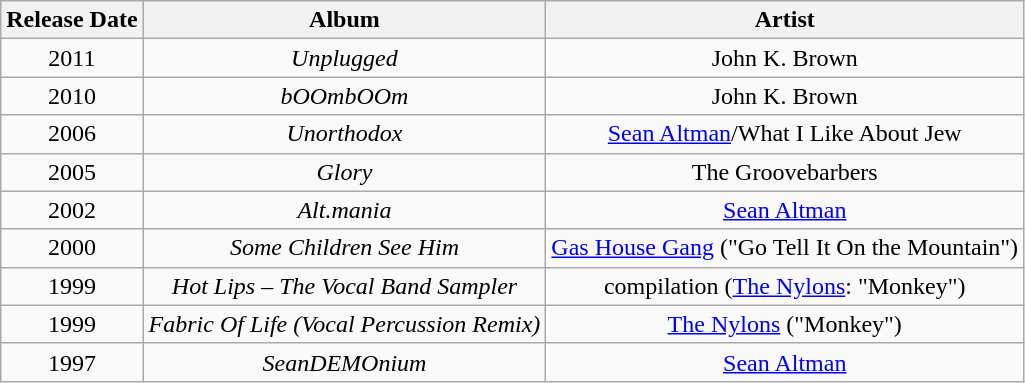<table class="wikitable">
<tr>
<th align="center" valign="top"><strong>Release Date</strong></th>
<th align="center" valign="top"><strong>Album</strong></th>
<th align="center" valign="top"><strong>Artist</strong></th>
</tr>
<tr>
<td align="center" valign="middle">2011</td>
<td align="center" valign="middle"><em>Unplugged</em></td>
<td align="center" valign="middle">John K. Brown</td>
</tr>
<tr>
<td align="center" valign="middle">2010</td>
<td align="center" valign="middle"><em>bOOmbOOm</em></td>
<td align="center" valign="middle">John K. Brown</td>
</tr>
<tr>
<td align="center" valign="middle">2006</td>
<td align="center" valign="middle"><em>Unorthodox</em></td>
<td align="center" valign="middle"><a href='#'>Sean Altman</a>/What I Like About Jew</td>
</tr>
<tr>
<td align="center" valign="middle">2005</td>
<td align="center" valign="middle"><em>Glory</em></td>
<td align="center" valign="middle">The Groovebarbers</td>
</tr>
<tr>
<td align="center" valign="middle">2002</td>
<td align="center" valign="middle"><em>Alt.mania</em></td>
<td align="center" valign="middle"><a href='#'>Sean Altman</a></td>
</tr>
<tr>
<td align="center" valign="middle">2000</td>
<td align="center" valign="middle"><em>Some Children See Him</em></td>
<td align="center" valign="middle"><a href='#'>Gas House Gang</a> ("Go Tell It On the Mountain")</td>
</tr>
<tr>
<td align="center" valign="middle">1999</td>
<td align="center" valign="middle"><em>Hot Lips – The Vocal Band Sampler</em></td>
<td align="center" valign="middle">compilation (<a href='#'>The Nylons</a>: "Monkey")</td>
</tr>
<tr>
<td align="center" valign="middle">1999</td>
<td align="center" valign="middle"><em>Fabric Of Life (Vocal Percussion Remix)</em></td>
<td align="center" valign="middle"><a href='#'>The Nylons</a> ("Monkey")</td>
</tr>
<tr>
<td align="center" valign="middle">1997</td>
<td align="center" valign="middle"><em>SeanDEMOnium</em></td>
<td align="center" valign="middle"><a href='#'>Sean Altman</a></td>
</tr>
</table>
